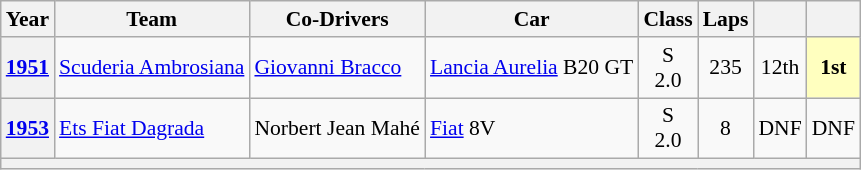<table class="wikitable" style="text-align:center; font-size:90%">
<tr>
<th>Year</th>
<th>Team</th>
<th>Co-Drivers</th>
<th>Car</th>
<th>Class</th>
<th>Laps</th>
<th></th>
<th></th>
</tr>
<tr>
<th><a href='#'>1951</a></th>
<td align="left"> <a href='#'>Scuderia Ambrosiana</a></td>
<td align="left"> <a href='#'>Giovanni Bracco</a></td>
<td align="left"><a href='#'>Lancia Aurelia</a> B20 GT</td>
<td>S<br>2.0</td>
<td>235</td>
<td>12th</td>
<td style="background:#FFFFBF;"><strong>1st</strong></td>
</tr>
<tr>
<th><a href='#'>1953</a></th>
<td align="left"> <a href='#'>Ets Fiat Dagrada</a></td>
<td align="left"> Norbert Jean Mahé</td>
<td align="left"><a href='#'>Fiat</a> 8V</td>
<td>S<br>2.0</td>
<td>8</td>
<td>DNF</td>
<td>DNF</td>
</tr>
<tr>
<th colspan="8"></th>
</tr>
</table>
